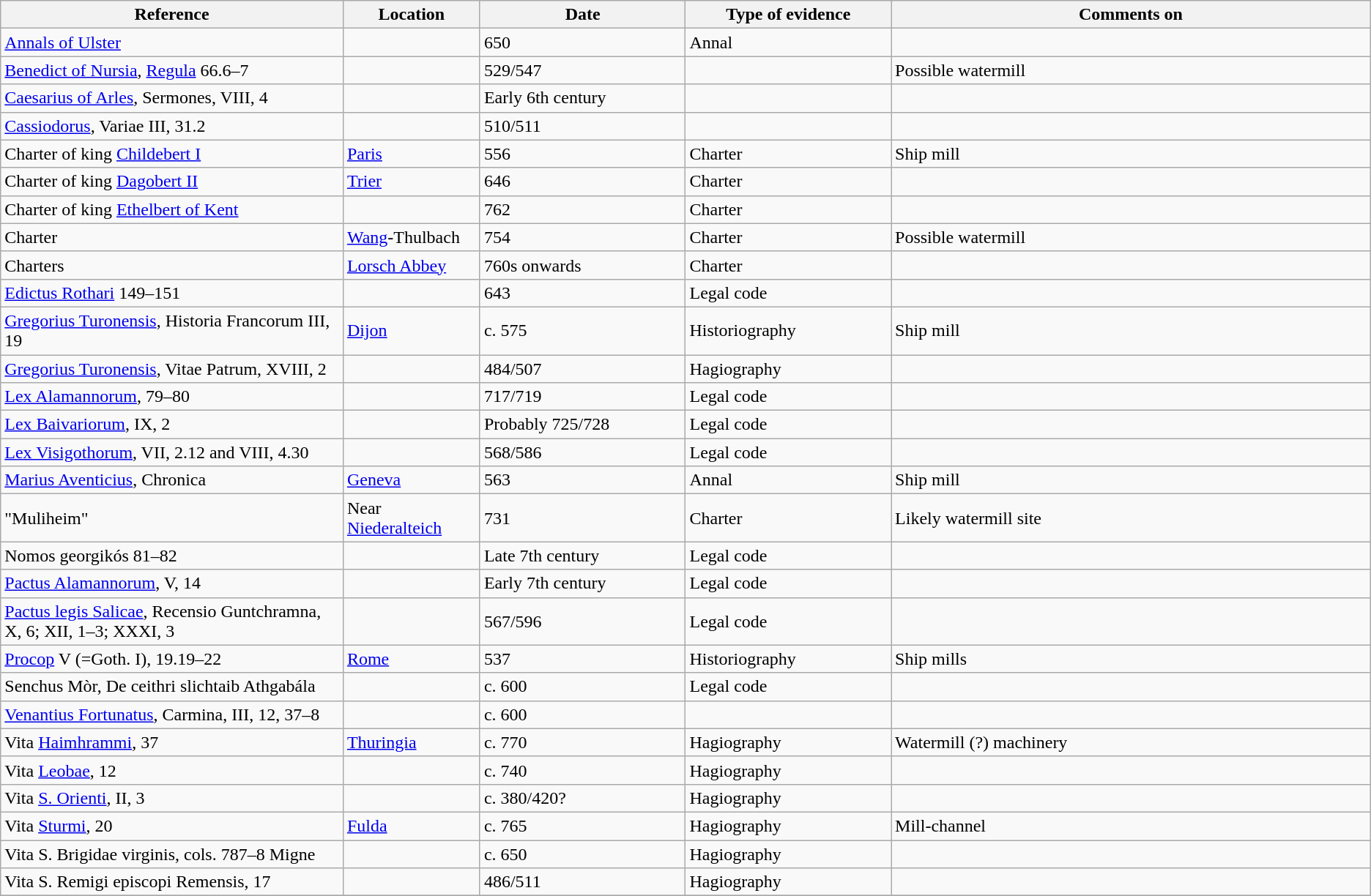<table class="wikitable sortable">
<tr>
<th width="25%">Reference</th>
<th width="10%">Location</th>
<th width="15%">Date</th>
<th width="15%">Type of evidence</th>
<th width="35%">Comments on</th>
</tr>
<tr>
<td><a href='#'>Annals of Ulster</a></td>
<td></td>
<td>650</td>
<td>Annal</td>
<td></td>
</tr>
<tr>
<td><a href='#'>Benedict of Nursia</a>, <a href='#'>Regula</a> 66.6–7 </td>
<td></td>
<td>529/547</td>
<td></td>
<td>Possible watermill</td>
</tr>
<tr>
<td><a href='#'>Caesarius of Arles</a>, Sermones, VIII, 4 </td>
<td></td>
<td>Early 6th century</td>
<td></td>
<td></td>
</tr>
<tr>
<td><a href='#'>Cassiodorus</a>, Variae III, 31.2 </td>
<td></td>
<td>510/511</td>
<td></td>
<td></td>
</tr>
<tr>
<td>Charter of king <a href='#'>Childebert I</a></td>
<td><a href='#'>Paris</a></td>
<td>556</td>
<td>Charter</td>
<td>Ship mill</td>
</tr>
<tr>
<td>Charter of king <a href='#'>Dagobert II</a></td>
<td><a href='#'>Trier</a></td>
<td>646</td>
<td>Charter</td>
<td></td>
</tr>
<tr>
<td>Charter of king <a href='#'>Ethelbert of Kent</a></td>
<td></td>
<td>762</td>
<td>Charter</td>
<td></td>
</tr>
<tr>
<td>Charter </td>
<td><a href='#'>Wang</a>-Thulbach</td>
<td>754</td>
<td>Charter</td>
<td>Possible watermill</td>
</tr>
<tr>
<td>Charters </td>
<td><a href='#'>Lorsch Abbey</a></td>
<td>760s onwards</td>
<td>Charter</td>
<td></td>
</tr>
<tr>
<td><a href='#'>Edictus Rothari</a> 149–151 </td>
<td></td>
<td>643</td>
<td>Legal code</td>
<td></td>
</tr>
<tr>
<td><a href='#'>Gregorius Turonensis</a>, Historia Francorum III, 19 </td>
<td><a href='#'>Dijon</a></td>
<td>c. 575</td>
<td>Historiography</td>
<td>Ship mill</td>
</tr>
<tr>
<td><a href='#'>Gregorius Turonensis</a>, Vitae Patrum, XVIII, 2 </td>
<td></td>
<td>484/507</td>
<td>Hagiography</td>
<td></td>
</tr>
<tr>
<td><a href='#'>Lex Alamannorum</a>, 79–80 </td>
<td></td>
<td>717/719</td>
<td>Legal code</td>
<td></td>
</tr>
<tr>
<td><a href='#'>Lex Baivariorum</a>, IX, 2 </td>
<td></td>
<td>Probably 725/728</td>
<td>Legal code</td>
<td></td>
</tr>
<tr>
<td><a href='#'>Lex Visigothorum</a>, VII, 2.12 and VIII, 4.30	</td>
<td></td>
<td>568/586</td>
<td>Legal code</td>
<td></td>
</tr>
<tr>
<td><a href='#'>Marius Aventicius</a>, Chronica </td>
<td><a href='#'>Geneva</a></td>
<td>563</td>
<td>Annal</td>
<td>Ship mill</td>
</tr>
<tr>
<td>"Muliheim" </td>
<td>Near <a href='#'>Niederalteich</a></td>
<td>731</td>
<td>Charter</td>
<td>Likely watermill site</td>
</tr>
<tr>
<td>Nomos georgikós 81–82 </td>
<td></td>
<td>Late 7th century</td>
<td>Legal code</td>
<td></td>
</tr>
<tr>
<td><a href='#'>Pactus Alamannorum</a>, V, 14 </td>
<td></td>
<td>Early 7th century</td>
<td>Legal code</td>
<td></td>
</tr>
<tr>
<td><a href='#'>Pactus legis Salicae</a>, Recensio Guntchramna, X, 6; XII, 1–3; XXXI, 3 </td>
<td></td>
<td>567/596</td>
<td>Legal code</td>
<td></td>
</tr>
<tr>
<td><a href='#'>Procop</a> V (=Goth. I), 19.19–22 </td>
<td><a href='#'>Rome</a></td>
<td>537</td>
<td>Historiography</td>
<td>Ship mills</td>
</tr>
<tr>
<td>Senchus Mòr, De ceithri slichtaib Athgabála </td>
<td></td>
<td>c. 600</td>
<td>Legal code</td>
<td></td>
</tr>
<tr>
<td><a href='#'>Venantius Fortunatus</a>, Carmina, III, 12, 37–8 </td>
<td></td>
<td>c. 600</td>
<td></td>
<td></td>
</tr>
<tr>
<td>Vita <a href='#'>Haimhrammi</a>, 37 </td>
<td><a href='#'>Thuringia</a></td>
<td>c. 770</td>
<td>Hagiography</td>
<td>Watermill (?) machinery</td>
</tr>
<tr>
<td>Vita <a href='#'>Leobae</a>, 12 </td>
<td></td>
<td>c. 740</td>
<td>Hagiography</td>
<td></td>
</tr>
<tr>
<td>Vita <a href='#'>S. Orienti</a>, II, 3 </td>
<td></td>
<td>c. 380/420?</td>
<td>Hagiography</td>
<td></td>
</tr>
<tr>
<td>Vita <a href='#'>Sturmi</a>, 20 </td>
<td><a href='#'>Fulda</a></td>
<td>c. 765</td>
<td>Hagiography</td>
<td>Mill-channel</td>
</tr>
<tr>
<td>Vita S. Brigidae virginis, cols. 787–8 Migne </td>
<td></td>
<td>c. 650</td>
<td>Hagiography</td>
<td></td>
</tr>
<tr>
<td>Vita S. Remigi episcopi Remensis, 17 </td>
<td></td>
<td>486/511</td>
<td>Hagiography</td>
<td></td>
</tr>
<tr>
</tr>
</table>
